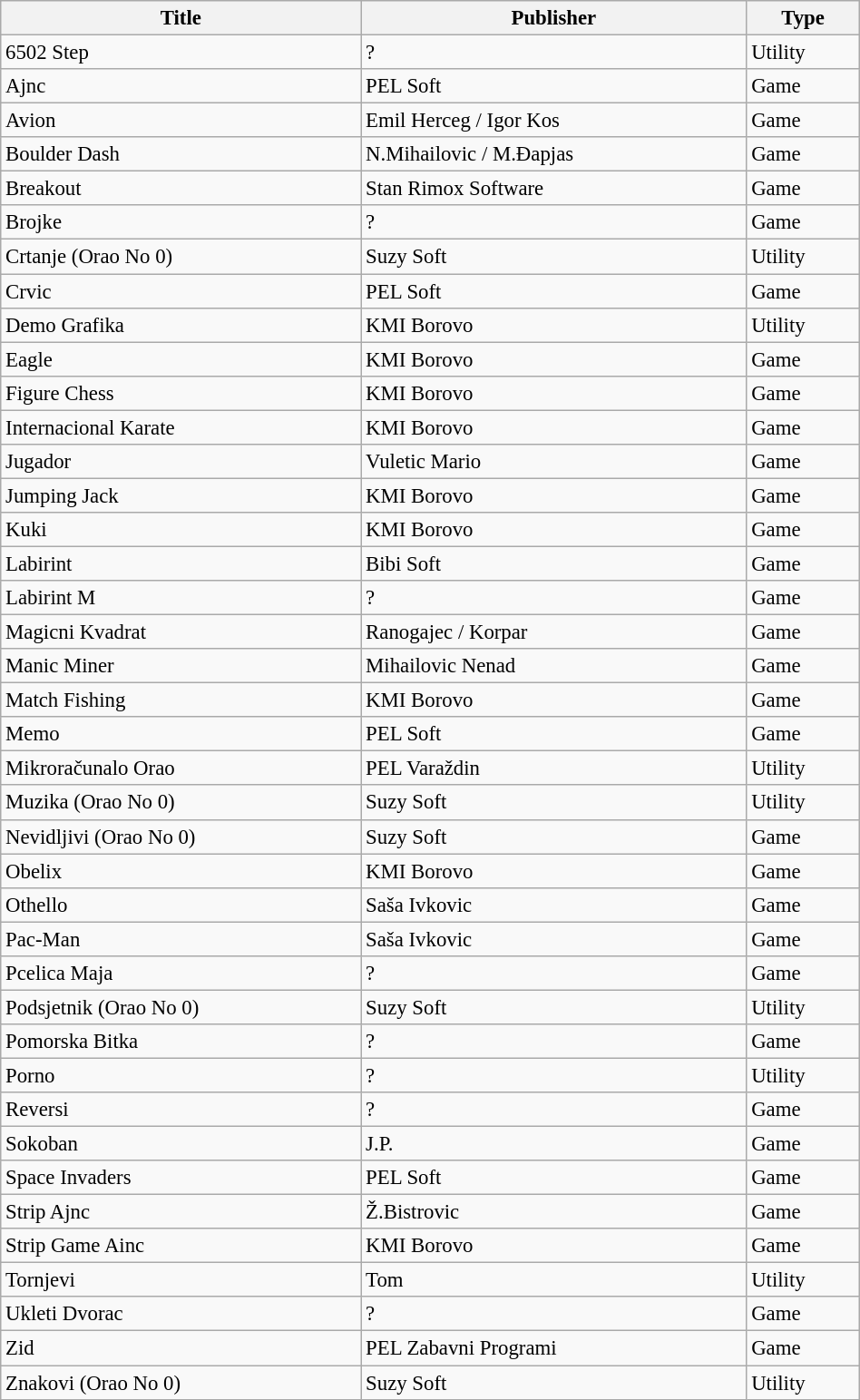<table class="wikitable plainrowheaders sortable" style="width:50%; font-size:95%;" id="softwarelist">
<tr>
<th rowspan="1">Title</th>
<th colspan="1">Publisher</th>
<th rowspan="1">Type</th>
</tr>
<tr>
<td>6502 Step</td>
<td>?</td>
<td>Utility</td>
</tr>
<tr>
<td>Ajnc</td>
<td>PEL Soft</td>
<td>Game</td>
</tr>
<tr>
<td>Avion</td>
<td>Emil Herceg / Igor Kos</td>
<td>Game</td>
</tr>
<tr>
<td>Boulder Dash</td>
<td>N.Mihailovic / M.Ðapjas</td>
<td>Game</td>
</tr>
<tr>
<td>Breakout</td>
<td>Stan Rimox Software</td>
<td>Game</td>
</tr>
<tr>
<td>Brojke</td>
<td>?</td>
<td>Game</td>
</tr>
<tr>
<td>Crtanje (Orao No 0)</td>
<td>Suzy Soft</td>
<td>Utility</td>
</tr>
<tr>
<td>Crvic</td>
<td>PEL Soft</td>
<td>Game</td>
</tr>
<tr>
<td>Demo Grafika</td>
<td>KMI Borovo</td>
<td>Utility</td>
</tr>
<tr>
<td>Eagle</td>
<td>KMI Borovo</td>
<td>Game</td>
</tr>
<tr>
<td>Figure Chess</td>
<td>KMI Borovo</td>
<td>Game</td>
</tr>
<tr>
<td>Internacional Karate</td>
<td>KMI Borovo</td>
<td>Game</td>
</tr>
<tr>
<td>Jugador</td>
<td>Vuletic Mario</td>
<td>Game</td>
</tr>
<tr>
<td>Jumping Jack</td>
<td>KMI Borovo</td>
<td>Game</td>
</tr>
<tr>
<td>Kuki</td>
<td>KMI Borovo</td>
<td>Game</td>
</tr>
<tr>
<td>Labirint</td>
<td>Bibi Soft</td>
<td>Game</td>
</tr>
<tr>
<td>Labirint M</td>
<td>?</td>
<td>Game</td>
</tr>
<tr>
<td>Magicni Kvadrat</td>
<td>Ranogajec / Korpar</td>
<td>Game</td>
</tr>
<tr>
<td>Manic Miner</td>
<td>Mihailovic Nenad</td>
<td>Game</td>
</tr>
<tr>
<td>Match Fishing</td>
<td>KMI Borovo</td>
<td>Game</td>
</tr>
<tr>
<td>Memo</td>
<td>PEL Soft</td>
<td>Game</td>
</tr>
<tr>
<td>Mikroračunalo Orao</td>
<td>PEL Varaždin</td>
<td>Utility</td>
</tr>
<tr>
<td>Muzika (Orao No 0)</td>
<td>Suzy Soft</td>
<td>Utility</td>
</tr>
<tr>
<td>Nevidljivi (Orao No 0)</td>
<td>Suzy Soft</td>
<td>Game</td>
</tr>
<tr>
<td>Obelix</td>
<td>KMI Borovo</td>
<td>Game</td>
</tr>
<tr>
<td>Othello</td>
<td>Saša Ivkovic</td>
<td>Game</td>
</tr>
<tr>
<td>Pac-Man</td>
<td>Saša Ivkovic</td>
<td>Game</td>
</tr>
<tr>
<td>Pcelica Maja</td>
<td>?</td>
<td>Game</td>
</tr>
<tr>
<td>Podsjetnik (Orao No 0)</td>
<td>Suzy Soft</td>
<td>Utility</td>
</tr>
<tr>
<td>Pomorska Bitka</td>
<td>?</td>
<td>Game</td>
</tr>
<tr>
<td>Porno</td>
<td>?</td>
<td>Utility</td>
</tr>
<tr>
<td>Reversi</td>
<td>?</td>
<td>Game</td>
</tr>
<tr>
<td>Sokoban</td>
<td>J.P.</td>
<td>Game</td>
</tr>
<tr>
<td>Space Invaders</td>
<td>PEL Soft</td>
<td>Game</td>
</tr>
<tr>
<td>Strip Ajnc</td>
<td>Ž.Bistrovic</td>
<td>Game</td>
</tr>
<tr>
<td>Strip Game Ainc</td>
<td>KMI Borovo</td>
<td>Game</td>
</tr>
<tr>
<td>Tornjevi</td>
<td>Tom</td>
<td>Utility</td>
</tr>
<tr>
<td>Ukleti Dvorac</td>
<td>?</td>
<td>Game</td>
</tr>
<tr>
<td>Zid</td>
<td>PEL Zabavni Programi</td>
<td>Game</td>
</tr>
<tr>
<td>Znakovi (Orao No 0)</td>
<td>Suzy Soft</td>
<td>Utility</td>
</tr>
</table>
